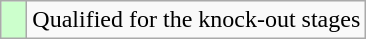<table class="wikitable">
<tr>
<td width=10px bgcolor="#ccffcc"></td>
<td>Qualified for the knock-out stages</td>
</tr>
</table>
